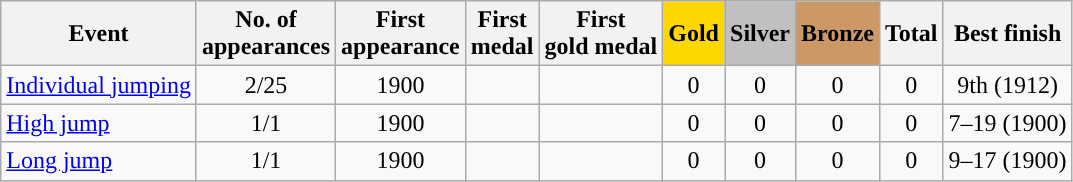<table class="wikitable sortable" style="text-align:center">
<tr>
<th>Event</th>
<th>No. of<br>appearances</th>
<th>First<br>appearance</th>
<th>First<br>medal</th>
<th>First<br>gold medal</th>
<th style="background-color:gold;">Gold</th>
<th style="background-color:silver;">Silver</th>
<th style="background-color:#c96;">Bronze</th>
<th>Total</th>
<th>Best finish</th>
</tr>
<tr>
<td align=left><a href='#'>Individual jumping</a></td>
<td>2/25</td>
<td>1900</td>
<td></td>
<td></td>
<td>0</td>
<td>0</td>
<td>0</td>
<td>0</td>
<td>9th (1912)</td>
</tr>
<tr>
<td align=left><a href='#'>High jump</a></td>
<td>1/1</td>
<td>1900</td>
<td></td>
<td></td>
<td>0</td>
<td>0</td>
<td>0</td>
<td>0</td>
<td>7–19 (1900)</td>
</tr>
<tr>
<td align=left><a href='#'>Long jump</a></td>
<td>1/1</td>
<td>1900</td>
<td></td>
<td></td>
<td>0</td>
<td>0</td>
<td>0</td>
<td>0</td>
<td>9–17 (1900)</td>
</tr>
</table>
